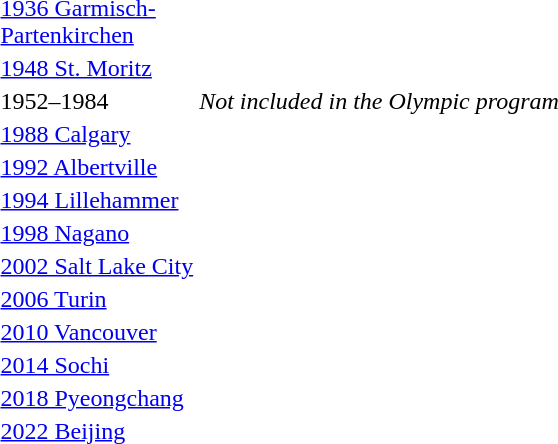<table>
<tr>
<td><a href='#'>1936 Garmisch-<br>Partenkirchen</a><br></td>
<td></td>
<td></td>
<td></td>
</tr>
<tr>
<td><a href='#'>1948 St. Moritz</a><br></td>
<td></td>
<td></td>
<td></td>
</tr>
<tr>
<td>1952–1984</td>
<td colspan=3 align=center><em>Not included in the Olympic program</em></td>
</tr>
<tr>
<td><a href='#'>1988 Calgary</a><br></td>
<td></td>
<td></td>
<td></td>
</tr>
<tr>
<td><a href='#'>1992 Albertville</a><br></td>
<td></td>
<td></td>
<td></td>
</tr>
<tr>
<td><a href='#'>1994 Lillehammer</a><br></td>
<td></td>
<td></td>
<td></td>
</tr>
<tr>
<td><a href='#'>1998 Nagano</a><br></td>
<td></td>
<td></td>
<td></td>
</tr>
<tr>
<td><a href='#'>2002 Salt Lake City</a><br></td>
<td></td>
<td></td>
<td></td>
</tr>
<tr>
<td><a href='#'>2006 Turin</a><br></td>
<td></td>
<td></td>
<td></td>
</tr>
<tr>
<td><a href='#'>2010 Vancouver</a><br></td>
<td></td>
<td></td>
<td></td>
</tr>
<tr>
<td><a href='#'>2014 Sochi</a><br></td>
<td></td>
<td></td>
<td></td>
</tr>
<tr>
<td><a href='#'>2018 Pyeongchang</a><br></td>
<td></td>
<td></td>
<td></td>
</tr>
<tr>
<td><a href='#'>2022 Beijing</a> <br></td>
<td></td>
<td></td>
<td></td>
</tr>
<tr>
</tr>
</table>
